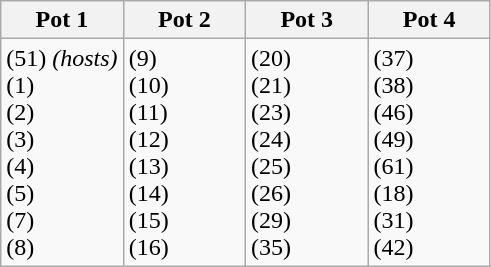<table class="wikitable sortable">
<tr>
<th width=25%>Pot 1</th>
<th width=25%>Pot 2</th>
<th width=25%>Pot 3</th>
<th width=25%>Pot 4</th>
</tr>
<tr>
<td> (51) <em>(hosts)</em><br> (1)<br> (2)<br> (3)<br> (4)<br> (5)<br> (7)<br> (8)</td>
<td> (9)<br> (10)<br> (11)<br> (12)<br> (13)<br> (14)<br> (15)<br> (16)</td>
<td> (20)<br> (21)<br> (23)<br> (24)<br> (25)<br> (26)<br> (29)<br> (35)</td>
<td> (37)<br> (38)<br> (46)<br> (49)<br> (61)<br> (18)<br> (31)<br> (42)</td>
</tr>
</table>
